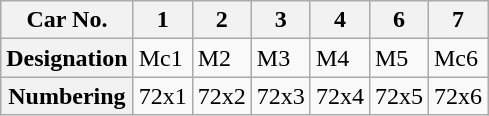<table class="wikitable">
<tr>
<th>Car No.</th>
<th>1</th>
<th>2</th>
<th>3</th>
<th>4</th>
<th>6</th>
<th>7</th>
</tr>
<tr>
<th>Designation</th>
<td>Mc1</td>
<td>M2</td>
<td>M3</td>
<td>M4</td>
<td>M5</td>
<td>Mc6</td>
</tr>
<tr>
<th>Numbering</th>
<td>72x1</td>
<td>72x2</td>
<td>72x3</td>
<td>72x4</td>
<td>72x5</td>
<td>72x6</td>
</tr>
</table>
